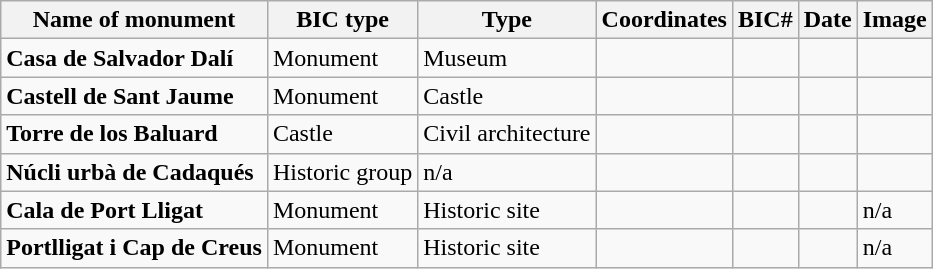<table class="wikitable">
<tr>
<th>Name of monument</th>
<th>BIC type</th>
<th>Type</th>
<th>Coordinates</th>
<th>BIC#</th>
<th>Date</th>
<th>Image</th>
</tr>
<tr>
<td><strong>Casa de Salvador Dalí</strong></td>
<td>Monument</td>
<td>Museum</td>
<td></td>
<td></td>
<td></td>
<td></td>
</tr>
<tr>
<td><strong>Castell de Sant Jaume</strong></td>
<td>Monument</td>
<td>Castle</td>
<td></td>
<td></td>
<td></td>
<td></td>
</tr>
<tr>
<td><strong>Torre de los Baluard</strong></td>
<td>Castle</td>
<td>Civil architecture</td>
<td></td>
<td></td>
<td></td>
<td></td>
</tr>
<tr>
<td><strong>Núcli urbà de Cadaqués</strong></td>
<td>Historic group</td>
<td>n/a</td>
<td></td>
<td></td>
<td></td>
<td></td>
</tr>
<tr>
<td><strong>Cala de Port Lligat</strong></td>
<td>Monument</td>
<td>Historic site</td>
<td></td>
<td></td>
<td></td>
<td>n/a</td>
</tr>
<tr>
<td><strong>Portlligat i Cap de Creus</strong></td>
<td>Monument</td>
<td>Historic site</td>
<td></td>
<td></td>
<td></td>
<td>n/a</td>
</tr>
</table>
